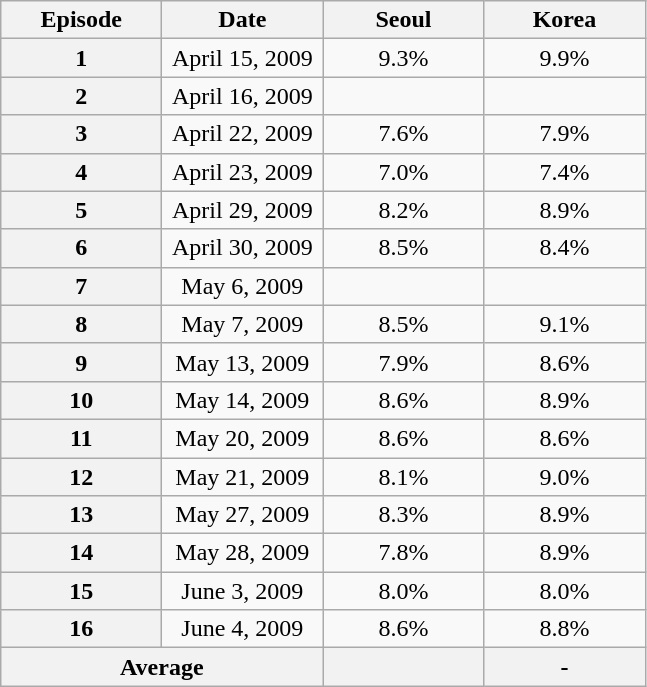<table class=wikitable style="text-align:center">
<tr>
<th width=100>Episode</th>
<th width=100>Date</th>
<th width=100>Seoul</th>
<th width=100>Korea</th>
</tr>
<tr>
<th>1</th>
<td>April 15, 2009</td>
<td>9.3% </td>
<td>9.9% </td>
</tr>
<tr>
<th>2</th>
<td>April 16, 2009</td>
<td> </td>
<td> </td>
</tr>
<tr>
<th>3</th>
<td>April 22, 2009</td>
<td>7.6% </td>
<td>7.9% </td>
</tr>
<tr>
<th>4</th>
<td>April 23, 2009</td>
<td>7.0% </td>
<td>7.4% </td>
</tr>
<tr>
<th>5</th>
<td>April 29, 2009</td>
<td>8.2% </td>
<td>8.9% </td>
</tr>
<tr>
<th>6</th>
<td>April 30, 2009</td>
<td>8.5% </td>
<td>8.4% </td>
</tr>
<tr>
<th>7</th>
<td>May 6, 2009</td>
<td> </td>
<td> </td>
</tr>
<tr>
<th>8</th>
<td>May 7, 2009</td>
<td>8.5% </td>
<td>9.1% </td>
</tr>
<tr>
<th>9</th>
<td>May 13, 2009</td>
<td>7.9% </td>
<td>8.6% </td>
</tr>
<tr>
<th>10</th>
<td>May 14, 2009</td>
<td>8.6% </td>
<td>8.9% </td>
</tr>
<tr>
<th>11</th>
<td>May 20, 2009</td>
<td>8.6% </td>
<td>8.6% </td>
</tr>
<tr>
<th>12</th>
<td>May 21, 2009</td>
<td>8.1% </td>
<td>9.0% </td>
</tr>
<tr>
<th>13</th>
<td>May 27, 2009</td>
<td>8.3% </td>
<td>8.9% </td>
</tr>
<tr>
<th>14</th>
<td>May 28, 2009</td>
<td>7.8% </td>
<td>8.9% </td>
</tr>
<tr>
<th>15</th>
<td>June 3, 2009</td>
<td>8.0% </td>
<td>8.0% </td>
</tr>
<tr>
<th>16</th>
<td>June 4, 2009</td>
<td>8.6% </td>
<td>8.8% </td>
</tr>
<tr>
<th colspan=2>Average</th>
<th></th>
<th>-</th>
</tr>
</table>
